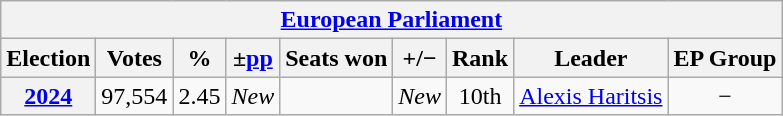<table class="wikitable" style="text-align:center;">
<tr>
<th colspan="9"><a href='#'>European Parliament</a></th>
</tr>
<tr>
<th>Election</th>
<th>Votes</th>
<th>%</th>
<th>±<a href='#'>pp</a></th>
<th>Seats won</th>
<th>+/−</th>
<th>Rank</th>
<th>Leader</th>
<th>EP Group</th>
</tr>
<tr>
<th><a href='#'>2024</a></th>
<td>97,554</td>
<td>2.45</td>
<td><em>New</em></td>
<td></td>
<td><em>New</em></td>
<td>10th</td>
<td><a href='#'>Alexis Haritsis</a></td>
<td>−</td>
</tr>
</table>
